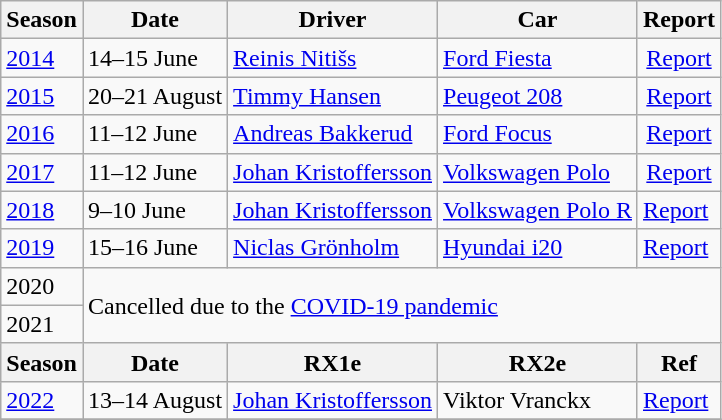<table class="wikitable plainrowheaders">
<tr>
<th scope=col>Season</th>
<th scope=col>Date</th>
<th scope=col>Driver</th>
<th scope=col>Car</th>
<th scope=col>Report</th>
</tr>
<tr>
<td scope=row><a href='#'>2014</a></td>
<td>14–15 June</td>
<td> <a href='#'>Reinis Nitišs</a></td>
<td><a href='#'>Ford Fiesta</a></td>
<td align=center><a href='#'>Report</a></td>
</tr>
<tr>
<td scope=row><a href='#'>2015</a></td>
<td>20–21 August</td>
<td> <a href='#'>Timmy Hansen</a></td>
<td><a href='#'>Peugeot 208</a></td>
<td align=center><a href='#'>Report</a></td>
</tr>
<tr>
<td scope=row><a href='#'>2016</a></td>
<td>11–12 June</td>
<td> <a href='#'>Andreas Bakkerud</a></td>
<td><a href='#'>Ford Focus</a></td>
<td align=center><a href='#'>Report</a></td>
</tr>
<tr>
<td scope=row><a href='#'>2017</a></td>
<td>11–12 June</td>
<td> <a href='#'>Johan Kristoffersson</a></td>
<td><a href='#'>Volkswagen Polo</a></td>
<td align=center><a href='#'>Report</a></td>
</tr>
<tr>
<td><a href='#'>2018</a></td>
<td>9–10 June</td>
<td> <a href='#'>Johan Kristoffersson</a></td>
<td><a href='#'>Volkswagen Polo R</a></td>
<td><a href='#'>Report</a></td>
</tr>
<tr>
<td><a href='#'>2019</a></td>
<td>15–16 June</td>
<td> <a href='#'>Niclas Grönholm</a></td>
<td><a href='#'>Hyundai i20</a></td>
<td><a href='#'>Report</a></td>
</tr>
<tr>
<td>2020</td>
<td colspan="4" rowspan="2">Cancelled due to the <a href='#'>COVID-19 pandemic</a></td>
</tr>
<tr>
<td>2021</td>
</tr>
<tr>
<th>Season</th>
<th>Date</th>
<th>RX1e</th>
<th>RX2e</th>
<th>Ref</th>
</tr>
<tr>
<td><a href='#'>2022</a></td>
<td>13–14 August</td>
<td> <a href='#'>Johan Kristoffersson</a></td>
<td> Viktor Vranckx</td>
<td><a href='#'>Report</a></td>
</tr>
<tr>
</tr>
</table>
